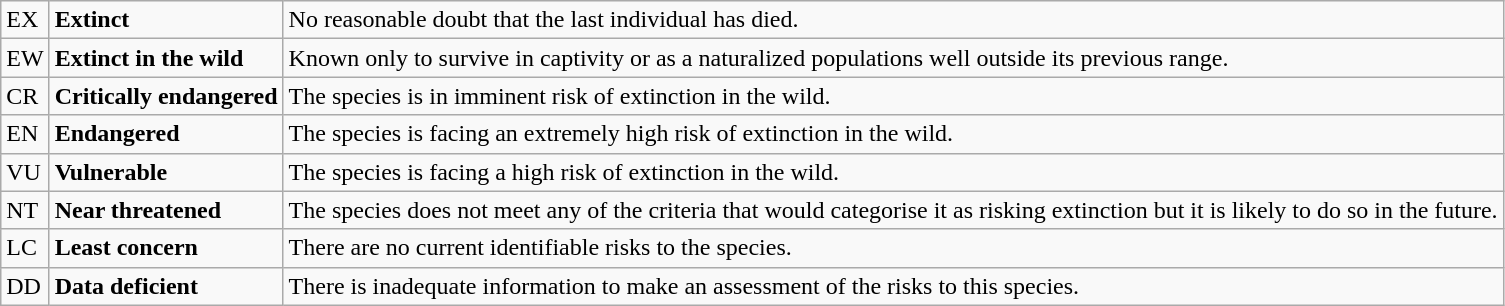<table class="wikitable" style="text-align:left">
<tr>
<td>EX</td>
<td><strong>Extinct</strong></td>
<td>No reasonable doubt that the last individual has died.</td>
</tr>
<tr>
<td>EW</td>
<td><strong>Extinct in the wild</strong></td>
<td>Known only to survive in captivity or as a naturalized populations well outside its previous range.</td>
</tr>
<tr>
<td>CR</td>
<td><strong>Critically endangered</strong></td>
<td>The species is in imminent risk of extinction in the wild.</td>
</tr>
<tr>
<td>EN</td>
<td><strong>Endangered</strong></td>
<td>The species is facing an extremely high risk of extinction in the wild.</td>
</tr>
<tr>
<td>VU</td>
<td><strong>Vulnerable</strong></td>
<td>The species is facing a high risk of extinction in the wild.</td>
</tr>
<tr>
<td>NT</td>
<td><strong>Near threatened</strong></td>
<td>The species does not meet any of the criteria that would categorise it as risking extinction but it is likely to do so in the future.</td>
</tr>
<tr>
<td>LC</td>
<td><strong>Least concern</strong></td>
<td>There are no current identifiable risks to the species.</td>
</tr>
<tr>
<td>DD</td>
<td><strong>Data deficient</strong></td>
<td>There is inadequate information to make an assessment of the risks to this species.</td>
</tr>
</table>
